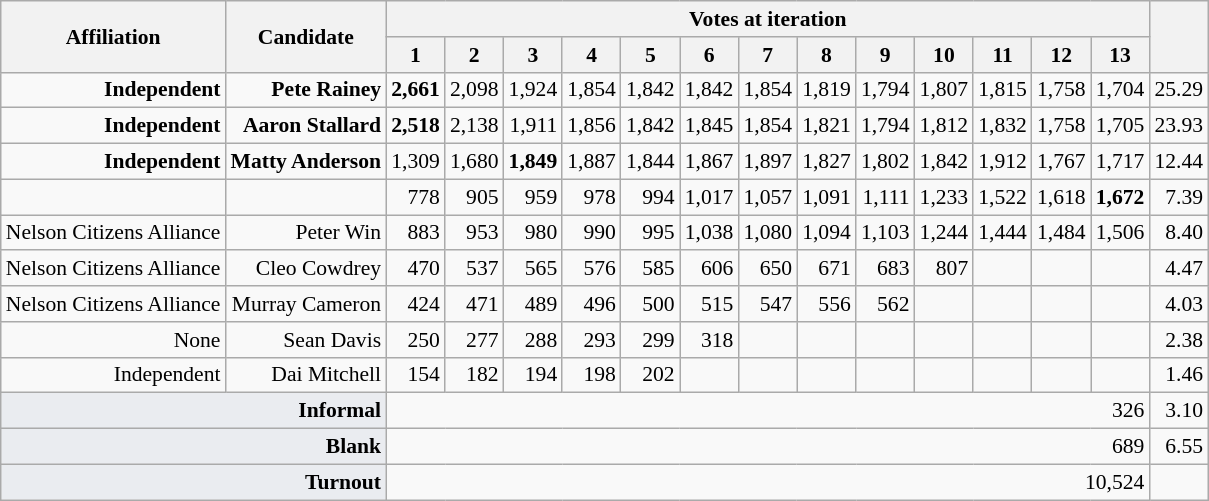<table class="wikitable col1left col2left" style="font-size:90%; text-align:right;">
<tr>
<th rowspan="2">Affiliation</th>
<th rowspan="2">Candidate</th>
<th colspan="13">Votes at iteration</th>
<th rowspan="2"></th>
</tr>
<tr>
<th>1</th>
<th>2</th>
<th>3</th>
<th>4</th>
<th>5</th>
<th>6</th>
<th>7</th>
<th>8</th>
<th>9</th>
<th>10</th>
<th>11</th>
<th>12</th>
<th>13</th>
</tr>
<tr>
<td><strong>Independent</strong></td>
<td><strong>Pete Rainey</strong></td>
<td><strong>2,661</strong></td>
<td>2,098</td>
<td>1,924</td>
<td>1,854</td>
<td>1,842</td>
<td>1,842</td>
<td>1,854</td>
<td>1,819</td>
<td>1,794</td>
<td>1,807</td>
<td>1,815</td>
<td>1,758</td>
<td>1,704</td>
<td>25.29</td>
</tr>
<tr>
<td><strong>Independent</strong></td>
<td><strong>Aaron Stallard</strong></td>
<td><strong>2,518</strong></td>
<td>2,138</td>
<td>1,911</td>
<td>1,856</td>
<td>1,842</td>
<td>1,845</td>
<td>1,854</td>
<td>1,821</td>
<td>1,794</td>
<td>1,812</td>
<td>1,832</td>
<td>1,758</td>
<td>1,705</td>
<td>23.93</td>
</tr>
<tr>
<td><strong>Independent</strong></td>
<td><strong>Matty Anderson</strong></td>
<td>1,309</td>
<td>1,680</td>
<td><strong>1,849</strong></td>
<td>1,887</td>
<td>1,844</td>
<td>1,867</td>
<td>1,897</td>
<td>1,827</td>
<td>1,802</td>
<td>1,842</td>
<td>1,912</td>
<td>1,767</td>
<td>1,717</td>
<td>12.44</td>
</tr>
<tr>
<td><strong></strong></td>
<td><strong></strong></td>
<td>778</td>
<td>905</td>
<td>959</td>
<td>978</td>
<td>994</td>
<td>1,017</td>
<td>1,057</td>
<td>1,091</td>
<td>1,111</td>
<td>1,233</td>
<td>1,522</td>
<td>1,618</td>
<td><strong>1,672</strong></td>
<td>7.39</td>
</tr>
<tr>
<td>Nelson Citizens Alliance</td>
<td>Peter Win</td>
<td>883</td>
<td>953</td>
<td>980</td>
<td>990</td>
<td>995</td>
<td>1,038</td>
<td>1,080</td>
<td>1,094</td>
<td>1,103</td>
<td>1,244</td>
<td>1,444</td>
<td>1,484</td>
<td>1,506</td>
<td>8.40</td>
</tr>
<tr>
<td>Nelson Citizens Alliance</td>
<td>Cleo Cowdrey</td>
<td>470</td>
<td>537</td>
<td>565</td>
<td>576</td>
<td>585</td>
<td>606</td>
<td>650</td>
<td>671</td>
<td>683</td>
<td>807</td>
<td></td>
<td></td>
<td></td>
<td>4.47</td>
</tr>
<tr>
<td>Nelson Citizens Alliance</td>
<td>Murray Cameron</td>
<td>424</td>
<td>471</td>
<td>489</td>
<td>496</td>
<td>500</td>
<td>515</td>
<td>547</td>
<td>556</td>
<td>562</td>
<td></td>
<td></td>
<td></td>
<td></td>
<td>4.03</td>
</tr>
<tr>
<td>None</td>
<td>Sean Davis</td>
<td>250</td>
<td>277</td>
<td>288</td>
<td>293</td>
<td>299</td>
<td>318</td>
<td></td>
<td></td>
<td></td>
<td></td>
<td></td>
<td></td>
<td></td>
<td>2.38</td>
</tr>
<tr>
<td>Independent</td>
<td>Dai Mitchell</td>
<td>154</td>
<td>182</td>
<td>194</td>
<td>198</td>
<td>202</td>
<td></td>
<td></td>
<td></td>
<td></td>
<td></td>
<td></td>
<td></td>
<td></td>
<td>1.46</td>
</tr>
<tr>
<td colspan="2" style="text-align:right; background-color:#eaecf0""><strong>Informal</strong></td>
<td colspan="13" style="text-align:right">326</td>
<td>3.10</td>
</tr>
<tr>
<td colspan="2" style="text-align:right; background-color:#eaecf0""><strong>Blank</strong></td>
<td colspan="13" style="text-align:right">689</td>
<td>6.55</td>
</tr>
<tr>
<td colspan="2" style="text-align:right; background-color:#eaecf0"><strong>Turnout</strong></td>
<td colspan="13" style="text-align:right">10,524</td>
<td></td>
</tr>
</table>
